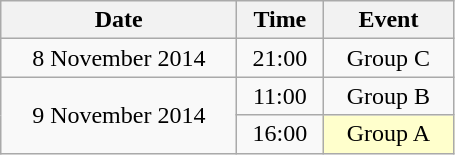<table class = "wikitable" style="text-align:center;">
<tr>
<th width=150>Date</th>
<th width=50>Time</th>
<th width=80>Event</th>
</tr>
<tr>
<td>8 November 2014</td>
<td>21:00</td>
<td>Group C</td>
</tr>
<tr>
<td rowspan=2>9 November 2014</td>
<td>11:00</td>
<td>Group B</td>
</tr>
<tr>
<td>16:00</td>
<td bgcolor=ffffcc>Group A</td>
</tr>
</table>
